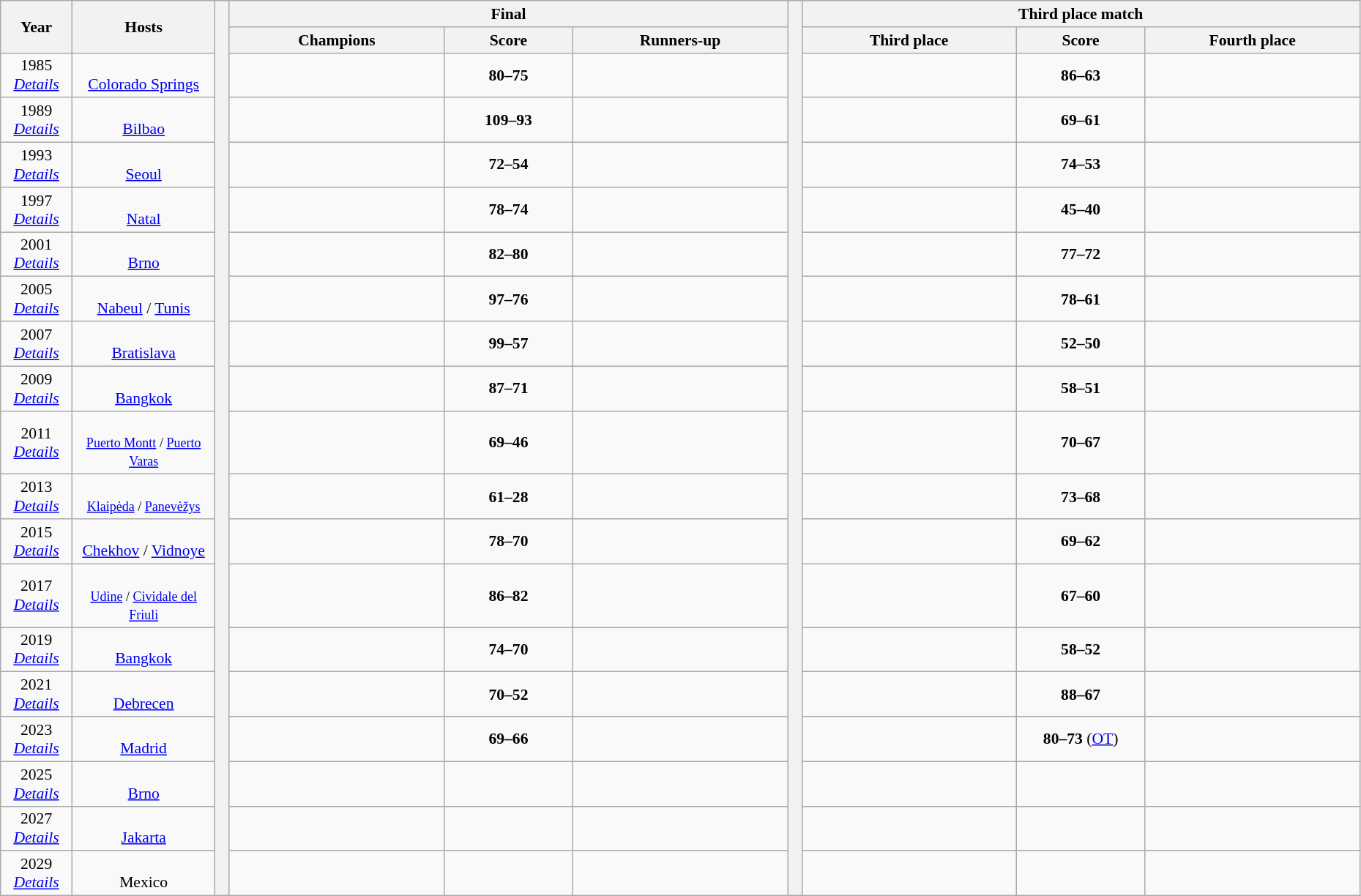<table class="wikitable" style="font-size:90%; width: 98%; text-align: center;">
<tr>
<th rowspan=2 width=5%>Year</th>
<th rowspan=2 width=10%>Hosts</th>
<th width=1% rowspan=20 bgcolor=ffffff></th>
<th colspan=3>Final</th>
<th width=1% rowspan=20 bgcolor=ffffff></th>
<th colspan=3>Third place match</th>
</tr>
<tr>
<th width=15%>Champions</th>
<th width=9%>Score</th>
<th width=15%>Runners-up</th>
<th width=15%>Third place</th>
<th width=9%>Score</th>
<th width=15%>Fourth place</th>
</tr>
<tr>
<td>1985<br><em><a href='#'>Details</a></em></td>
<td><br><a href='#'>Colorado Springs</a></td>
<td><strong></strong></td>
<td><strong>80–75</strong></td>
<td></td>
<td></td>
<td><strong>86–63</strong></td>
<td></td>
</tr>
<tr>
<td>1989<br><em><a href='#'>Details</a></em></td>
<td><br><a href='#'>Bilbao</a></td>
<td><strong></strong></td>
<td><strong>109–93</strong></td>
<td></td>
<td></td>
<td><strong>69–61</strong></td>
<td></td>
</tr>
<tr>
<td>1993<br><em><a href='#'>Details</a></em></td>
<td><br><a href='#'>Seoul</a></td>
<td><strong></strong></td>
<td><strong>72–54</strong></td>
<td></td>
<td></td>
<td><strong>74–53</strong></td>
<td></td>
</tr>
<tr>
<td>1997<br><em><a href='#'>Details</a></em></td>
<td><br><a href='#'>Natal</a></td>
<td><strong></strong></td>
<td><strong>78–74</strong></td>
<td></td>
<td></td>
<td><strong>45–40</strong></td>
<td></td>
</tr>
<tr>
<td>2001<br><em><a href='#'>Details</a></em></td>
<td><br><a href='#'>Brno</a></td>
<td><strong></strong></td>
<td><strong>82–80</strong></td>
<td></td>
<td></td>
<td><strong>77–72</strong></td>
<td></td>
</tr>
<tr>
<td>2005<br><em><a href='#'>Details</a></em></td>
<td><br><a href='#'>Nabeul</a> / <a href='#'>Tunis</a></td>
<td><strong></strong></td>
<td><strong>97–76</strong></td>
<td></td>
<td></td>
<td><strong>78–61</strong></td>
<td></td>
</tr>
<tr>
<td>2007<br><em><a href='#'>Details</a></em></td>
<td><br><a href='#'>Bratislava</a></td>
<td><strong></strong></td>
<td><strong>99–57</strong></td>
<td></td>
<td></td>
<td><strong>52–50</strong></td>
<td></td>
</tr>
<tr>
<td>2009<br><em><a href='#'>Details</a></em></td>
<td><br><a href='#'>Bangkok</a></td>
<td><strong></strong></td>
<td><strong>87–71</strong></td>
<td></td>
<td></td>
<td><strong>58–51</strong></td>
<td></td>
</tr>
<tr>
<td>2011<br><em><a href='#'>Details</a></em></td>
<td><br> <small><a href='#'>Puerto Montt</a> / <a href='#'>Puerto Varas</a></small></td>
<td><strong></strong></td>
<td><strong>69–46</strong></td>
<td></td>
<td></td>
<td><strong>70–67</strong></td>
<td></td>
</tr>
<tr>
<td>2013<br><em><a href='#'>Details</a></em></td>
<td><br> <small> <a href='#'>Klaipėda</a> / <a href='#'>Panevėžys</a> </small></td>
<td><strong></strong></td>
<td><strong>61–28</strong></td>
<td></td>
<td></td>
<td><strong>73–68</strong></td>
<td></td>
</tr>
<tr>
<td>2015<br><em><a href='#'>Details</a></em></td>
<td><br><a href='#'>Chekhov</a> / <a href='#'>Vidnoye</a></td>
<td><strong></strong></td>
<td><strong>78–70</strong></td>
<td></td>
<td></td>
<td><strong>69–62</strong></td>
<td></td>
</tr>
<tr>
<td>2017<br><em><a href='#'>Details</a></em></td>
<td><br> <small><a href='#'>Udine</a> / <a href='#'>Cividale del Friuli </a></small></td>
<td><strong></strong></td>
<td><strong>86–82</strong></td>
<td></td>
<td></td>
<td><strong>67–60</strong></td>
<td></td>
</tr>
<tr>
<td>2019<br><em><a href='#'>Details</a></em></td>
<td><br> <a href='#'>Bangkok</a></td>
<td><strong></strong></td>
<td><strong>74–70</strong></td>
<td></td>
<td></td>
<td><strong>58–52</strong></td>
<td></td>
</tr>
<tr>
<td>2021<br><em><a href='#'>Details</a></em></td>
<td><br> <a href='#'>Debrecen</a></td>
<td><strong></strong></td>
<td><strong>70–52</strong></td>
<td></td>
<td></td>
<td><strong>88–67</strong></td>
<td></td>
</tr>
<tr>
<td>2023<br><em><a href='#'>Details</a></em></td>
<td><br><a href='#'>Madrid</a></td>
<td><strong></strong></td>
<td><strong>69–66</strong></td>
<td></td>
<td></td>
<td><strong>80–73</strong> (<a href='#'>OT</a>)</td>
<td></td>
</tr>
<tr>
<td>2025<br><em><a href='#'>Details</a></em></td>
<td><br><a href='#'>Brno</a></td>
<td></td>
<td></td>
<td></td>
<td></td>
<td></td>
<td></td>
</tr>
<tr>
<td>2027<br><em><a href='#'>Details</a></em></td>
<td><br><a href='#'>Jakarta</a></td>
<td></td>
<td></td>
<td></td>
<td></td>
<td></td>
<td></td>
</tr>
<tr>
<td>2029<br><em><a href='#'>Details</a></em></td>
<td><br>Mexico</td>
<td></td>
<td></td>
<td></td>
<td></td>
<td></td>
<td></td>
</tr>
</table>
